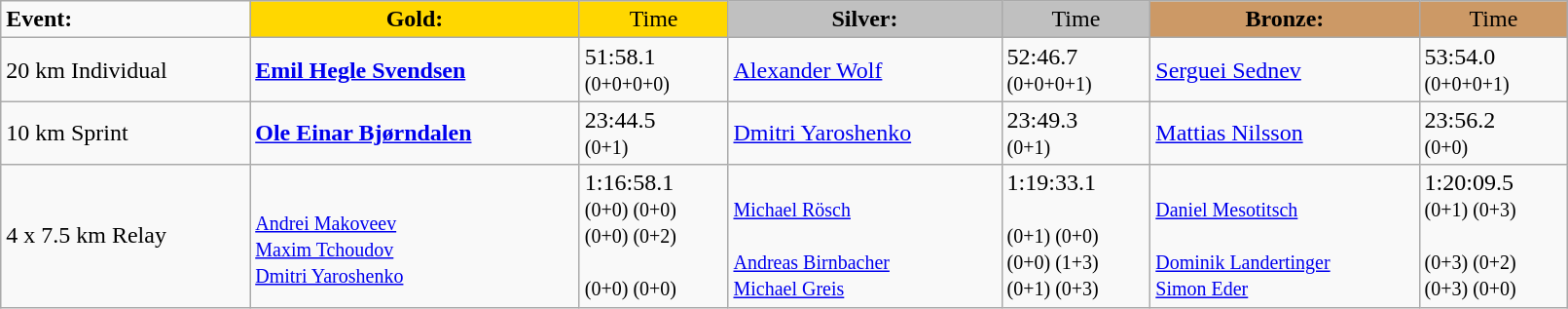<table class="wikitable" width=85%>
<tr>
<td><strong>Event:</strong></td>
<td style="text-align:center;background-color:gold;"><strong>Gold:</strong></td>
<td style="text-align:center;background-color:gold;">Time</td>
<td style="text-align:center;background-color:silver;"><strong>Silver:</strong></td>
<td style="text-align:center;background-color:silver;">Time</td>
<td style="text-align:center;background-color:#CC9966;"><strong>Bronze:</strong></td>
<td style="text-align:center;background-color:#CC9966;">Time</td>
</tr>
<tr>
<td>20 km Individual<br></td>
<td><strong><a href='#'>Emil Hegle Svendsen</a></strong><br><small></small></td>
<td>51:58.1<br><small>(0+0+0+0)</small></td>
<td><a href='#'>Alexander Wolf</a><br><small></small></td>
<td>52:46.7<br><small>(0+0+0+1)</small></td>
<td><a href='#'>Serguei Sednev</a><br><small></small></td>
<td>53:54.0<br><small>(0+0+0+1)</small></td>
</tr>
<tr>
<td>10 km Sprint<br></td>
<td><strong><a href='#'>Ole Einar Bjørndalen</a></strong><br><small></small></td>
<td>23:44.5<br><small>(0+1)</small></td>
<td><a href='#'>Dmitri Yaroshenko</a><br><small></small></td>
<td>23:49.3<br><small>(0+1)</small></td>
<td><a href='#'>Mattias Nilsson</a><br><small></small></td>
<td>23:56.2<br><small>(0+0)</small></td>
</tr>
<tr>
<td>4 x 7.5 km Relay<br></td>
<td><strong></strong>  <br><small><a href='#'>Andrei Makoveev</a><br><a href='#'>Maxim Tchoudov</a><br><a href='#'>Dmitri Yaroshenko</a><br></small></td>
<td>1:16:58.1<br><small>(0+0) (0+0)<br>(0+0) (0+2)<br><br>(0+0) (0+0)</small></td>
<td>  <br><small><a href='#'>Michael Rösch</a><br><br><a href='#'>Andreas Birnbacher</a><br><a href='#'>Michael Greis</a></small></td>
<td>1:19:33.1<br><small><br>(0+1) (0+0)<br>(0+0) (1+3)<br>(0+1) (0+3)</small></td>
<td>  <br><small><a href='#'>Daniel Mesotitsch</a><br><br><a href='#'>Dominik Landertinger</a><br><a href='#'>Simon Eder</a></small></td>
<td>1:20:09.5<br><small>(0+1) (0+3)<br><br>(0+3) (0+2)<br>(0+3) (0+0)</small></td>
</tr>
</table>
